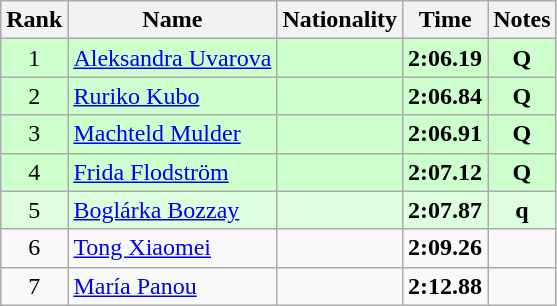<table class="wikitable sortable" style="text-align:center">
<tr>
<th>Rank</th>
<th>Name</th>
<th>Nationality</th>
<th>Time</th>
<th>Notes</th>
</tr>
<tr bgcolor=ccffcc>
<td>1</td>
<td align=left><a href='#'>Aleksandra Uvarova</a></td>
<td align=left></td>
<td><strong>2:06.19</strong></td>
<td><strong>Q</strong></td>
</tr>
<tr bgcolor=ccffcc>
<td>2</td>
<td align=left><a href='#'>Ruriko Kubo</a></td>
<td align=left></td>
<td><strong>2:06.84</strong></td>
<td><strong>Q</strong></td>
</tr>
<tr bgcolor=ccffcc>
<td>3</td>
<td align=left><a href='#'>Machteld Mulder</a></td>
<td align=left></td>
<td><strong>2:06.91</strong></td>
<td><strong>Q</strong></td>
</tr>
<tr bgcolor=ccffcc>
<td>4</td>
<td align=left><a href='#'>Frida Flodström</a></td>
<td align=left></td>
<td><strong>2:07.12</strong></td>
<td><strong>Q</strong></td>
</tr>
<tr bgcolor=ddffdd>
<td>5</td>
<td align=left><a href='#'>Boglárka Bozzay</a></td>
<td align=left></td>
<td><strong>2:07.87</strong></td>
<td><strong>q</strong></td>
</tr>
<tr>
<td>6</td>
<td align=left><a href='#'>Tong Xiaomei</a></td>
<td align=left></td>
<td><strong>2:09.26</strong></td>
<td></td>
</tr>
<tr>
<td>7</td>
<td align=left><a href='#'>María Panou</a></td>
<td align=left></td>
<td><strong>2:12.88</strong></td>
<td></td>
</tr>
</table>
